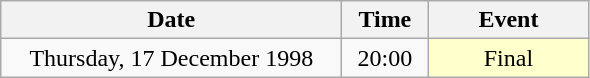<table class = "wikitable" style="text-align:center;">
<tr>
<th width=220>Date</th>
<th width=50>Time</th>
<th width=100>Event</th>
</tr>
<tr>
<td>Thursday, 17 December 1998</td>
<td>20:00</td>
<td bgcolor=ffffcc>Final</td>
</tr>
</table>
